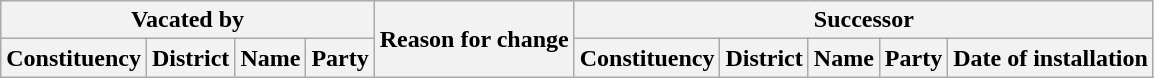<table class="wikitable">
<tr>
<th colspan="4">Vacated by</th>
<th rowspan="2">Reason for change</th>
<th colspan="5">Successor</th>
</tr>
<tr>
<th>Constituency</th>
<th>District</th>
<th>Name</th>
<th>Party</th>
<th>Constituency</th>
<th>District</th>
<th>Name</th>
<th>Party</th>
<th>Date of installation</th>
</tr>
</table>
